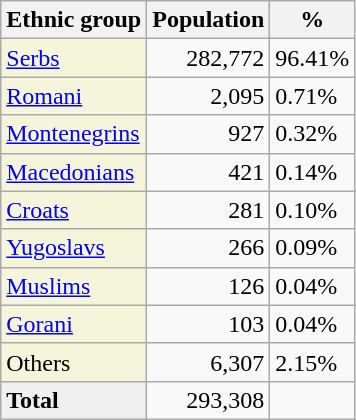<table class="wikitable">
<tr>
<th>Ethnic group</th>
<th>Population</th>
<th>%</th>
</tr>
<tr>
<td style="background:#F5F5DC;"><a href='#'>Serbs</a></td>
<td align="right">282,772</td>
<td>96.41%</td>
</tr>
<tr>
<td style="background:#F5F5DC;"><a href='#'>Romani</a></td>
<td align="right">2,095</td>
<td>0.71%</td>
</tr>
<tr>
<td style="background:#F5F5DC;"><a href='#'>Montenegrins</a></td>
<td align="right">927</td>
<td>0.32%</td>
</tr>
<tr>
<td style="background:#F5F5DC;"><a href='#'>Macedonians</a></td>
<td align="right">421</td>
<td>0.14%</td>
</tr>
<tr>
<td style="background:#F5F5DC;"><a href='#'>Croats</a></td>
<td align="right">281</td>
<td>0.10%</td>
</tr>
<tr>
<td style="background:#F5F5DC;"><a href='#'>Yugoslavs</a></td>
<td align="right">266</td>
<td>0.09%</td>
</tr>
<tr>
<td style="background:#F5F5DC;"><a href='#'>Muslims</a></td>
<td align="right">126</td>
<td>0.04%</td>
</tr>
<tr>
<td style="background:#F5F5DC;"><a href='#'>Gorani</a></td>
<td align="right">103</td>
<td>0.04%</td>
</tr>
<tr>
<td style="background:#F5F5DC;">Others</td>
<td align="right">6,307</td>
<td>2.15%</td>
</tr>
<tr class="sortbottom">
<td style="background:#F0F0F0;"><strong>Total</strong></td>
<td align="right">293,308</td>
<td></td>
</tr>
</table>
